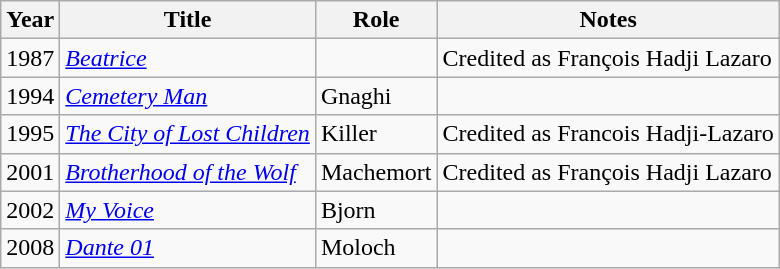<table class="wikitable sortable">
<tr>
<th>Year</th>
<th>Title</th>
<th>Role</th>
<th class="unsortable">Notes</th>
</tr>
<tr>
<td>1987</td>
<td><em><a href='#'>Beatrice</a></em></td>
<td></td>
<td>Credited as François Hadji Lazaro</td>
</tr>
<tr>
<td>1994</td>
<td><em><a href='#'>Cemetery Man</a></em></td>
<td>Gnaghi</td>
<td></td>
</tr>
<tr>
<td>1995</td>
<td><em><a href='#'>The City of Lost Children</a></em></td>
<td>Killer</td>
<td>Credited as Francois Hadji-Lazaro</td>
</tr>
<tr>
<td>2001</td>
<td><em><a href='#'>Brotherhood of the Wolf</a></em></td>
<td>Machemort</td>
<td>Credited as François Hadji Lazaro</td>
</tr>
<tr>
<td>2002</td>
<td><em><a href='#'>My Voice</a></em></td>
<td>Bjorn</td>
<td></td>
</tr>
<tr>
<td>2008</td>
<td><em><a href='#'>Dante 01</a></em></td>
<td>Moloch</td>
<td></td>
</tr>
</table>
